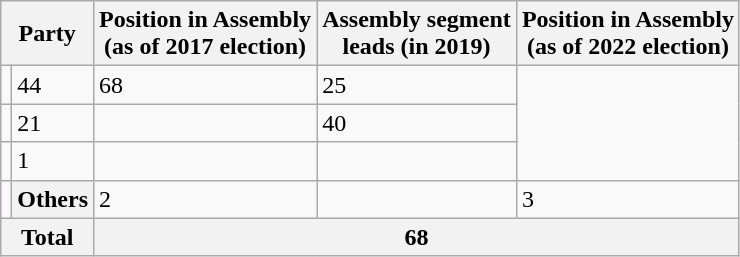<table class="wikitable sortable defaultcenter">
<tr>
<th colspan=2>Party</th>
<th>Position in Assembly <br> (as of 2017 election)</th>
<th>Assembly segment <br> leads (in 2019)</th>
<th>Position in Assembly <br> (as of 2022 election)</th>
</tr>
<tr>
<td></td>
<td>44</td>
<td>68</td>
<td>25</td>
</tr>
<tr>
<td></td>
<td>21</td>
<td></td>
<td>40</td>
</tr>
<tr>
<td></td>
<td>1</td>
<td></td>
<td></td>
</tr>
<tr>
<td bgcolor=#FAF8FA></td>
<th>Others</th>
<td>2</td>
<td></td>
<td>3</td>
</tr>
<tr>
<th colspan=2>Total</th>
<th colspan=3>68</th>
</tr>
</table>
